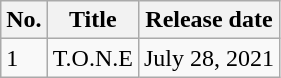<table class="wikitable">
<tr>
<th>No.</th>
<th>Title</th>
<th>Release date</th>
</tr>
<tr>
<td>1</td>
<td>T.O.N.E</td>
<td>July 28, 2021</td>
</tr>
</table>
